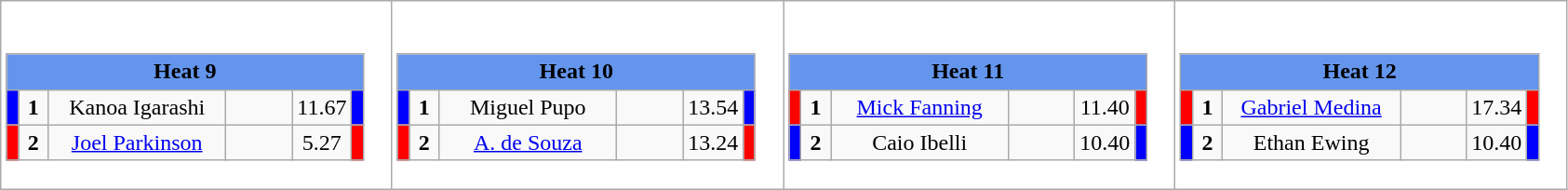<table class="wikitable" style="background:#fff;">
<tr>
<td><div><br><table class="wikitable">
<tr>
<td colspan="6"  style="text-align:center; background:#6495ed;"><strong>Heat 9</strong></td>
</tr>
<tr>
<td style="width:01px; background: #00f;"></td>
<td style="width:14px; text-align:center;"><strong>1</strong></td>
<td style="width:120px; text-align:center;">Kanoa Igarashi</td>
<td style="width:40px; text-align:center;"></td>
<td style="width:20px; text-align:center;">11.67</td>
<td style="width:01px; background: #00f;"></td>
</tr>
<tr>
<td style="width:01px; background: #f00;"></td>
<td style="width:14px; text-align:center;"><strong>2</strong></td>
<td style="width:120px; text-align:center;"><a href='#'>Joel Parkinson</a></td>
<td style="width:40px; text-align:center;"></td>
<td style="width:20px; text-align:center;">5.27</td>
<td style="width:01px; background: #f00;"></td>
</tr>
</table>
</div></td>
<td><div><br><table class="wikitable">
<tr>
<td colspan="6"  style="text-align:center; background:#6495ed;"><strong>Heat 10</strong></td>
</tr>
<tr>
<td style="width:01px; background: #00f;"></td>
<td style="width:14px; text-align:center;"><strong>1</strong></td>
<td style="width:120px; text-align:center;">Miguel Pupo</td>
<td style="width:40px; text-align:center;"></td>
<td style="width:20px; text-align:center;">13.54</td>
<td style="width:01px; background: #00f;"></td>
</tr>
<tr>
<td style="width:01px; background: #f00;"></td>
<td style="width:14px; text-align:center;"><strong>2</strong></td>
<td style="width:120px; text-align:center;"><a href='#'>A. de Souza</a></td>
<td style="width:40px; text-align:center;"></td>
<td style="width:20px; text-align:center;">13.24</td>
<td style="width:01px; background: #f00;"></td>
</tr>
</table>
</div></td>
<td><div><br><table class="wikitable">
<tr>
<td colspan="6"  style="text-align:center; background:#6495ed;"><strong>Heat 11</strong></td>
</tr>
<tr>
<td style="width:01px; background: #f00;"></td>
<td style="width:14px; text-align:center;"><strong>1</strong></td>
<td style="width:120px; text-align:center;"><a href='#'>Mick Fanning</a></td>
<td style="width:40px; text-align:center;"></td>
<td style="width:20px; text-align:center;">11.40</td>
<td style="width:01px; background: #f00;"></td>
</tr>
<tr>
<td style="width:01px; background: #00f;"></td>
<td style="width:14px; text-align:center;"><strong>2</strong></td>
<td style="width:120px; text-align:center;">Caio Ibelli</td>
<td style="width:40px; text-align:center;"></td>
<td style="width:20px; text-align:center;">10.40</td>
<td style="width:01px; background: #00f;"></td>
</tr>
</table>
</div></td>
<td><div><br><table class="wikitable">
<tr>
<td colspan="6"  style="text-align:center; background:#6495ed;"><strong>Heat 12</strong></td>
</tr>
<tr>
<td style="width:01px; background: #f00;"></td>
<td style="width:14px; text-align:center;"><strong>1</strong></td>
<td style="width:120px; text-align:center;"><a href='#'>Gabriel Medina</a></td>
<td style="width:40px; text-align:center;"></td>
<td style="width:20px; text-align:center;">17.34</td>
<td style="width:01px; background: #f00;"></td>
</tr>
<tr>
<td style="width:01px; background: #00f;"></td>
<td style="width:14px; text-align:center;"><strong>2</strong></td>
<td style="width:120px; text-align:center;">Ethan Ewing</td>
<td style="width:40px; text-align:center;"></td>
<td style="width:20px; text-align:center;">10.40</td>
<td style="width:01px; background: #00f;"></td>
</tr>
</table>
</div></td>
</tr>
</table>
